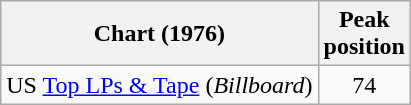<table class="wikitable">
<tr>
<th>Chart (1976)</th>
<th>Peak<br>position</th>
</tr>
<tr>
<td>US <a href='#'>Top LPs & Tape</a> (<em>Billboard</em>)</td>
<td align="center">74</td>
</tr>
</table>
